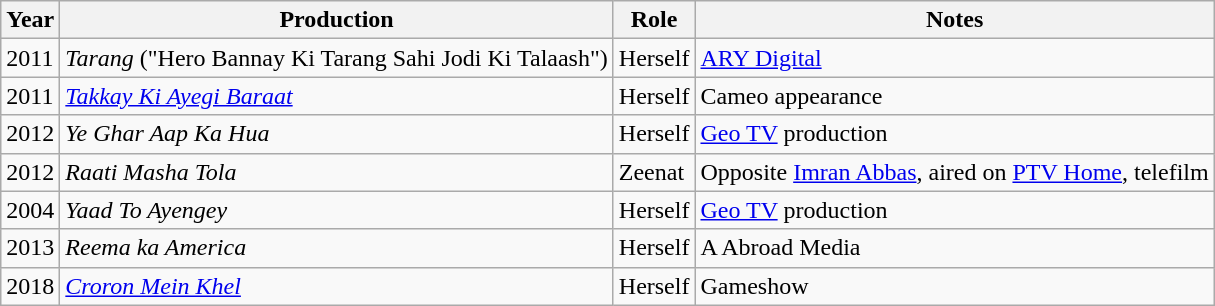<table class="wikitable">
<tr>
<th>Year</th>
<th>Production</th>
<th>Role</th>
<th>Notes</th>
</tr>
<tr>
<td>2011</td>
<td><em>Tarang</em> ("Hero Bannay Ki Tarang Sahi Jodi Ki Talaash")</td>
<td>Herself</td>
<td><a href='#'>ARY Digital</a></td>
</tr>
<tr>
<td>2011</td>
<td><em><a href='#'>Takkay Ki Ayegi Baraat</a></em></td>
<td>Herself</td>
<td>Cameo appearance</td>
</tr>
<tr>
<td>2012</td>
<td><em>Ye Ghar Aap Ka Hua</em></td>
<td>Herself</td>
<td><a href='#'>Geo TV</a> production</td>
</tr>
<tr>
<td>2012</td>
<td><em>Raati Masha Tola</em></td>
<td>Zeenat</td>
<td>Opposite <a href='#'>Imran Abbas</a>, aired on <a href='#'>PTV Home</a>, telefilm</td>
</tr>
<tr>
<td>2004</td>
<td><em>Yaad To Ayengey</em></td>
<td>Herself</td>
<td><a href='#'>Geo TV</a> production</td>
</tr>
<tr>
<td>2013</td>
<td><em>Reema ka America</em></td>
<td>Herself</td>
<td>A Abroad Media</td>
</tr>
<tr>
<td>2018</td>
<td><em><a href='#'>Croron Mein Khel</a></em></td>
<td>Herself</td>
<td>Gameshow</td>
</tr>
</table>
